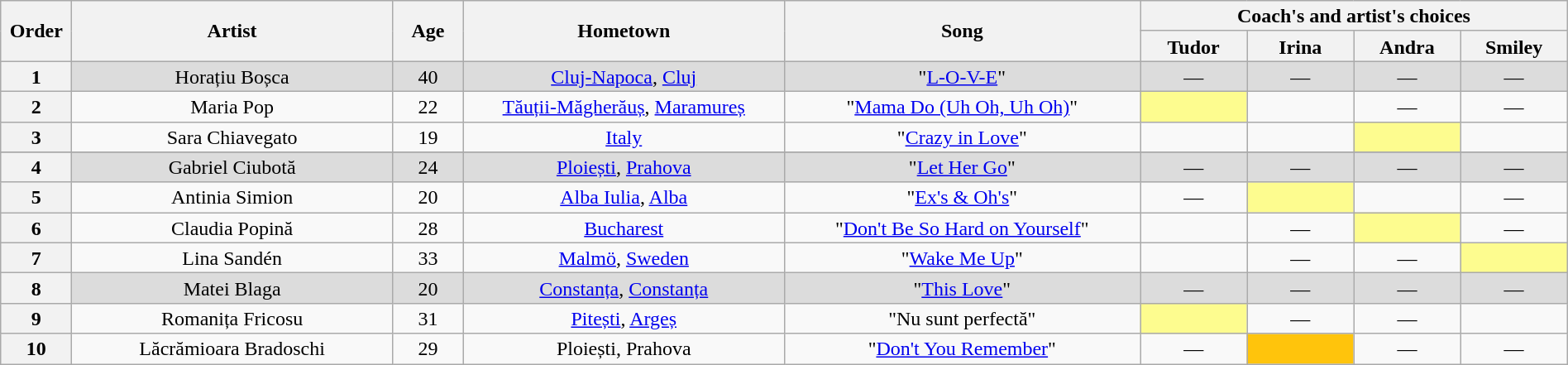<table class="wikitable" style="text-align:center; line-height:17px; width:100%;">
<tr>
<th scope="col" rowspan="2" style="width:04%;">Order</th>
<th scope="col" rowspan="2" style="width:18%;">Artist</th>
<th scope="col" rowspan="2" style="width:04%;">Age</th>
<th scope="col" rowspan="2" style="width:18%;">Hometown</th>
<th scope="col" rowspan="2" style="width:20%;">Song</th>
<th scope="col" colspan="4" style="width:24%;">Coach's and artist's choices</th>
</tr>
<tr>
<th style="width:06%;">Tudor</th>
<th style="width:06%;">Irina</th>
<th style="width:06%;">Andra</th>
<th style="width:06%;">Smiley</th>
</tr>
<tr style="background:#DCDCDC;">
<th>1</th>
<td>Horațiu Boșca</td>
<td>40</td>
<td><a href='#'>Cluj-Napoca</a>, <a href='#'>Cluj</a></td>
<td>"<a href='#'>L-O-V-E</a>"</td>
<td>—</td>
<td>—</td>
<td>—</td>
<td>—</td>
</tr>
<tr>
<th>2</th>
<td>Maria Pop</td>
<td>22</td>
<td><a href='#'>Tăuții-Măgherăuș</a>, <a href='#'>Maramureș</a></td>
<td>"<a href='#'>Mama Do (Uh Oh, Uh Oh)</a>"</td>
<td style="background:#FDFC8F;"></td>
<td></td>
<td>—</td>
<td>—</td>
</tr>
<tr>
<th>3</th>
<td>Sara Chiavegato</td>
<td>19</td>
<td><a href='#'>Italy</a></td>
<td>"<a href='#'>Crazy in Love</a>"</td>
<td></td>
<td></td>
<td style="background:#FDFC8F;"></td>
<td></td>
</tr>
<tr>
</tr>
<tr style="background:#DCDCDC;">
<th>4</th>
<td>Gabriel Ciubotă</td>
<td>24</td>
<td><a href='#'>Ploiești</a>, <a href='#'>Prahova</a></td>
<td>"<a href='#'>Let Her Go</a>"</td>
<td>—</td>
<td>—</td>
<td>—</td>
<td>—</td>
</tr>
<tr>
<th>5</th>
<td>Antinia Simion</td>
<td>20</td>
<td><a href='#'>Alba Iulia</a>, <a href='#'>Alba</a></td>
<td>"<a href='#'>Ex's & Oh's</a>"</td>
<td>—</td>
<td style="background:#FDFC8F;"></td>
<td></td>
<td>—</td>
</tr>
<tr>
<th>6</th>
<td>Claudia Popină</td>
<td>28</td>
<td><a href='#'>Bucharest</a></td>
<td>"<a href='#'>Don't Be So Hard on Yourself</a>"</td>
<td></td>
<td>—</td>
<td style="background:#FDFC8F;"></td>
<td>—</td>
</tr>
<tr>
<th>7</th>
<td>Lina Sandén</td>
<td>33</td>
<td><a href='#'>Malmö</a>, <a href='#'>Sweden</a></td>
<td>"<a href='#'>Wake Me Up</a>"</td>
<td></td>
<td>—</td>
<td>—</td>
<td style="background:#FDFC8F;"></td>
</tr>
<tr style="background:#DCDCDC;">
<th>8</th>
<td>Matei Blaga</td>
<td>20</td>
<td><a href='#'>Constanța</a>, <a href='#'>Constanța</a></td>
<td>"<a href='#'>This Love</a>"</td>
<td>—</td>
<td>—</td>
<td>—</td>
<td>—</td>
</tr>
<tr>
<th>9</th>
<td>Romanița Fricosu</td>
<td>31</td>
<td><a href='#'>Pitești</a>, <a href='#'>Argeș</a></td>
<td>"Nu sunt perfectă"</td>
<td style="background:#FDFC8F;"></td>
<td>—</td>
<td>—</td>
<td></td>
</tr>
<tr>
<th>10</th>
<td>Lăcrămioara Bradoschi</td>
<td>29</td>
<td>Ploiești, Prahova</td>
<td>"<a href='#'>Don't You Remember</a>"</td>
<td>—</td>
<td style="background:#FFC40C;"></td>
<td>—</td>
<td>—</td>
</tr>
</table>
